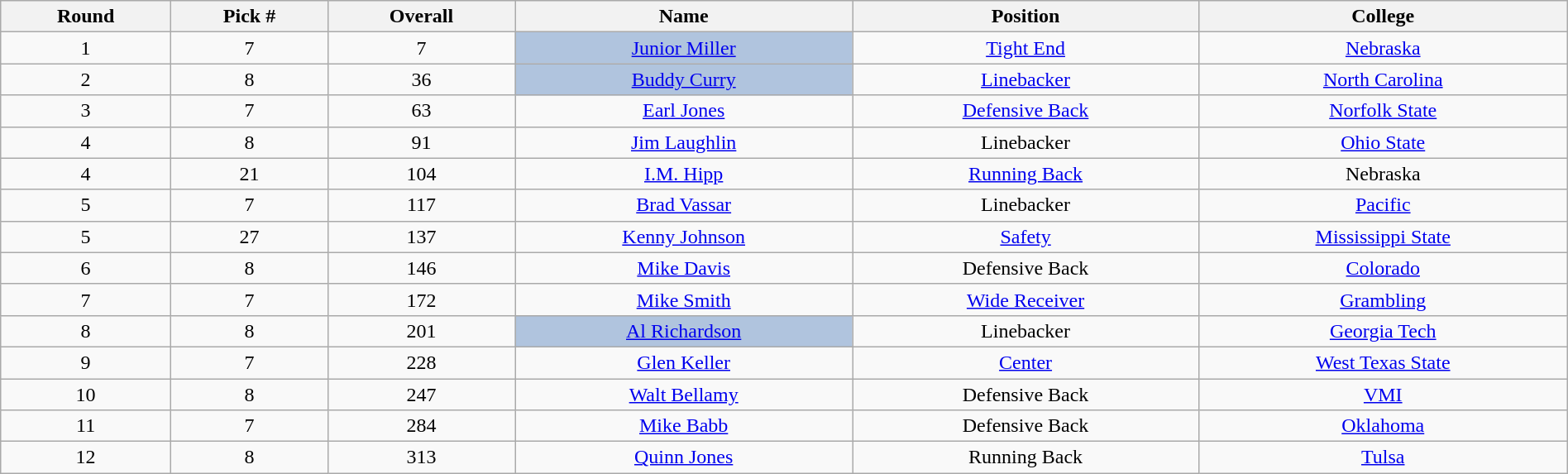<table class="wikitable sortable sortable" style="width: 100%; text-align:center">
<tr>
<th>Round</th>
<th>Pick #</th>
<th>Overall</th>
<th>Name</th>
<th>Position</th>
<th>College</th>
</tr>
<tr>
<td>1</td>
<td>7</td>
<td>7</td>
<td bgcolor=lightsteelblue><a href='#'>Junior Miller</a></td>
<td><a href='#'>Tight End</a></td>
<td><a href='#'>Nebraska</a></td>
</tr>
<tr>
<td>2</td>
<td>8</td>
<td>36</td>
<td bgcolor=lightsteelblue><a href='#'>Buddy Curry</a></td>
<td><a href='#'>Linebacker</a></td>
<td><a href='#'>North Carolina</a></td>
</tr>
<tr>
<td>3</td>
<td>7</td>
<td>63</td>
<td><a href='#'>Earl Jones</a></td>
<td><a href='#'>Defensive Back</a></td>
<td><a href='#'>Norfolk State</a></td>
</tr>
<tr>
<td>4</td>
<td>8</td>
<td>91</td>
<td><a href='#'>Jim Laughlin</a></td>
<td>Linebacker</td>
<td><a href='#'>Ohio State</a></td>
</tr>
<tr>
<td>4</td>
<td>21</td>
<td>104</td>
<td><a href='#'>I.M. Hipp</a></td>
<td><a href='#'>Running Back</a></td>
<td>Nebraska</td>
</tr>
<tr>
<td>5</td>
<td>7</td>
<td>117</td>
<td><a href='#'>Brad Vassar</a></td>
<td>Linebacker</td>
<td><a href='#'>Pacific</a></td>
</tr>
<tr>
<td>5</td>
<td>27</td>
<td>137</td>
<td><a href='#'>Kenny Johnson</a></td>
<td><a href='#'>Safety</a></td>
<td><a href='#'>Mississippi State</a></td>
</tr>
<tr>
<td>6</td>
<td>8</td>
<td>146</td>
<td><a href='#'>Mike Davis</a></td>
<td>Defensive Back</td>
<td><a href='#'>Colorado</a></td>
</tr>
<tr>
<td>7</td>
<td>7</td>
<td>172</td>
<td><a href='#'>Mike Smith</a></td>
<td><a href='#'>Wide Receiver</a></td>
<td><a href='#'>Grambling</a></td>
</tr>
<tr>
<td>8</td>
<td>8</td>
<td>201</td>
<td bgcolor=lightsteelblue><a href='#'>Al Richardson</a></td>
<td>Linebacker</td>
<td><a href='#'>Georgia Tech</a></td>
</tr>
<tr>
<td>9</td>
<td>7</td>
<td>228</td>
<td><a href='#'>Glen Keller</a></td>
<td><a href='#'>Center</a></td>
<td><a href='#'>West Texas State</a></td>
</tr>
<tr>
<td>10</td>
<td>8</td>
<td>247</td>
<td><a href='#'>Walt Bellamy</a></td>
<td>Defensive Back</td>
<td><a href='#'>VMI</a></td>
</tr>
<tr>
<td>11</td>
<td>7</td>
<td>284</td>
<td><a href='#'>Mike Babb</a></td>
<td>Defensive Back</td>
<td><a href='#'>Oklahoma</a></td>
</tr>
<tr>
<td>12</td>
<td>8</td>
<td>313</td>
<td><a href='#'>Quinn Jones</a></td>
<td>Running Back</td>
<td><a href='#'>Tulsa</a></td>
</tr>
</table>
